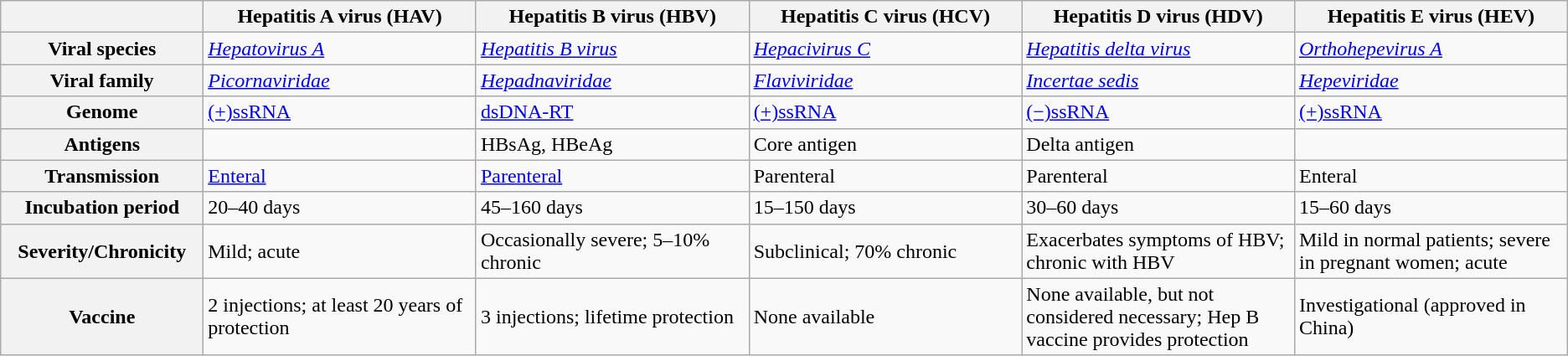<table class="wikitable">
<tr>
<th width="10%"></th>
<th width="15%">Hepatitis A virus (HAV)</th>
<th width="15%">Hepatitis B virus (HBV)</th>
<th width="15%">Hepatitis C virus (HCV)</th>
<th width="15%">Hepatitis D virus (HDV)</th>
<th width="15%">Hepatitis E virus (HEV)</th>
</tr>
<tr>
<th>Viral species</th>
<td><a href='#'><em>Hepatovirus A</em></a></td>
<td><em><a href='#'>Hepatitis B virus</a></em></td>
<td><a href='#'><em>Hepacivirus C</em></a></td>
<td><a href='#'><em>Hepatitis delta virus</em></a></td>
<td><a href='#'><em>Orthohepevirus A</em></a></td>
</tr>
<tr>
<th>Viral family</th>
<td><em><a href='#'>Picornaviridae</a></em></td>
<td><em><a href='#'>Hepadnaviridae</a></em></td>
<td><em><a href='#'>Flaviviridae</a></em></td>
<td><em><a href='#'>Incertae sedis</a></em></td>
<td><em><a href='#'>Hepeviridae</a></em></td>
</tr>
<tr>
<th>Genome</th>
<td><a href='#'>(+)ssRNA</a></td>
<td><a href='#'>dsDNA-RT</a></td>
<td><a href='#'>(+)ssRNA</a></td>
<td><a href='#'>(−)ssRNA</a></td>
<td><a href='#'>(+)ssRNA</a></td>
</tr>
<tr>
<th>Antigens</th>
<td></td>
<td>HBsAg, HBeAg</td>
<td>Core antigen</td>
<td>Delta antigen</td>
<td></td>
</tr>
<tr>
<th>Transmission</th>
<td><a href='#'>Enteral</a></td>
<td><a href='#'>Parenteral</a></td>
<td>Parenteral</td>
<td>Parenteral</td>
<td>Enteral</td>
</tr>
<tr>
<th>Incubation period</th>
<td>20–40 days</td>
<td>45–160 days</td>
<td>15–150 days</td>
<td>30–60 days</td>
<td>15–60 days</td>
</tr>
<tr>
<th>Severity/Chronicity</th>
<td>Mild; acute</td>
<td>Occasionally severe; 5–10% chronic</td>
<td>Subclinical; 70% chronic</td>
<td>Exacerbates symptoms of HBV; chronic with HBV</td>
<td>Mild in normal patients; severe in pregnant women; acute</td>
</tr>
<tr>
<th>Vaccine</th>
<td>2 injections; at least 20 years of protection</td>
<td>3 injections; lifetime protection</td>
<td>None available</td>
<td>None available, but not considered necessary; Hep B vaccine provides protection</td>
<td>Investigational (approved in China)</td>
</tr>
</table>
